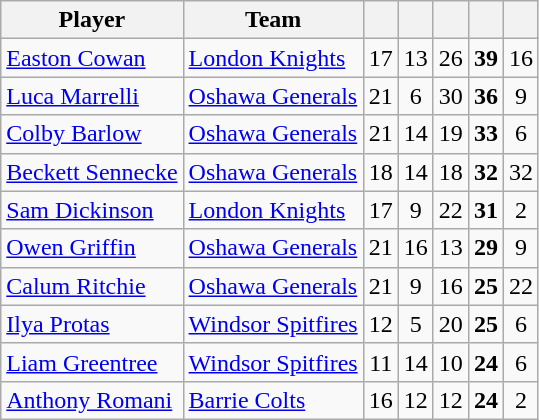<table class="wikitable" style="text-align:center">
<tr>
<th width:30%;">Player</th>
<th width:30%;">Team</th>
<th width:7.5%;"></th>
<th width:7.5%;"></th>
<th width:7.5%;"></th>
<th width:7.5%;"></th>
<th width:7.5%;"></th>
</tr>
<tr>
<td align=left><a href='#'>Easton Cowan</a></td>
<td align=left><a href='#'>London Knights</a></td>
<td>17</td>
<td>13</td>
<td>26</td>
<td><strong>39</strong></td>
<td>16</td>
</tr>
<tr>
<td align=left><a href='#'>Luca Marrelli</a></td>
<td align=left><a href='#'>Oshawa Generals</a></td>
<td>21</td>
<td>6</td>
<td>30</td>
<td><strong>36</strong></td>
<td>9</td>
</tr>
<tr>
<td align=left><a href='#'>Colby Barlow</a></td>
<td align=left><a href='#'>Oshawa Generals</a></td>
<td>21</td>
<td>14</td>
<td>19</td>
<td><strong>33</strong></td>
<td>6</td>
</tr>
<tr>
<td align=left><a href='#'>Beckett Sennecke</a></td>
<td align=left><a href='#'>Oshawa Generals</a></td>
<td>18</td>
<td>14</td>
<td>18</td>
<td><strong>32</strong></td>
<td>32</td>
</tr>
<tr>
<td align=left><a href='#'>Sam Dickinson</a></td>
<td align=left><a href='#'>London Knights</a></td>
<td>17</td>
<td>9</td>
<td>22</td>
<td><strong>31</strong></td>
<td>2</td>
</tr>
<tr>
<td align=left><a href='#'>Owen Griffin</a></td>
<td align=left><a href='#'>Oshawa Generals</a></td>
<td>21</td>
<td>16</td>
<td>13</td>
<td><strong>29</strong></td>
<td>9</td>
</tr>
<tr>
<td align=left><a href='#'>Calum Ritchie</a></td>
<td align=left><a href='#'>Oshawa Generals</a></td>
<td>21</td>
<td>9</td>
<td>16</td>
<td><strong>25</strong></td>
<td>22</td>
</tr>
<tr>
<td align=left><a href='#'>Ilya Protas</a></td>
<td align=left><a href='#'>Windsor Spitfires</a></td>
<td>12</td>
<td>5</td>
<td>20</td>
<td><strong>25</strong></td>
<td>6</td>
</tr>
<tr>
<td align=left><a href='#'>Liam Greentree</a></td>
<td align=left><a href='#'>Windsor Spitfires</a></td>
<td>11</td>
<td>14</td>
<td>10</td>
<td><strong>24</strong></td>
<td>6</td>
</tr>
<tr>
<td align=left><a href='#'>Anthony Romani</a></td>
<td align=left><a href='#'>Barrie Colts</a></td>
<td>16</td>
<td>12</td>
<td>12</td>
<td><strong>24</strong></td>
<td>2</td>
</tr>
</table>
